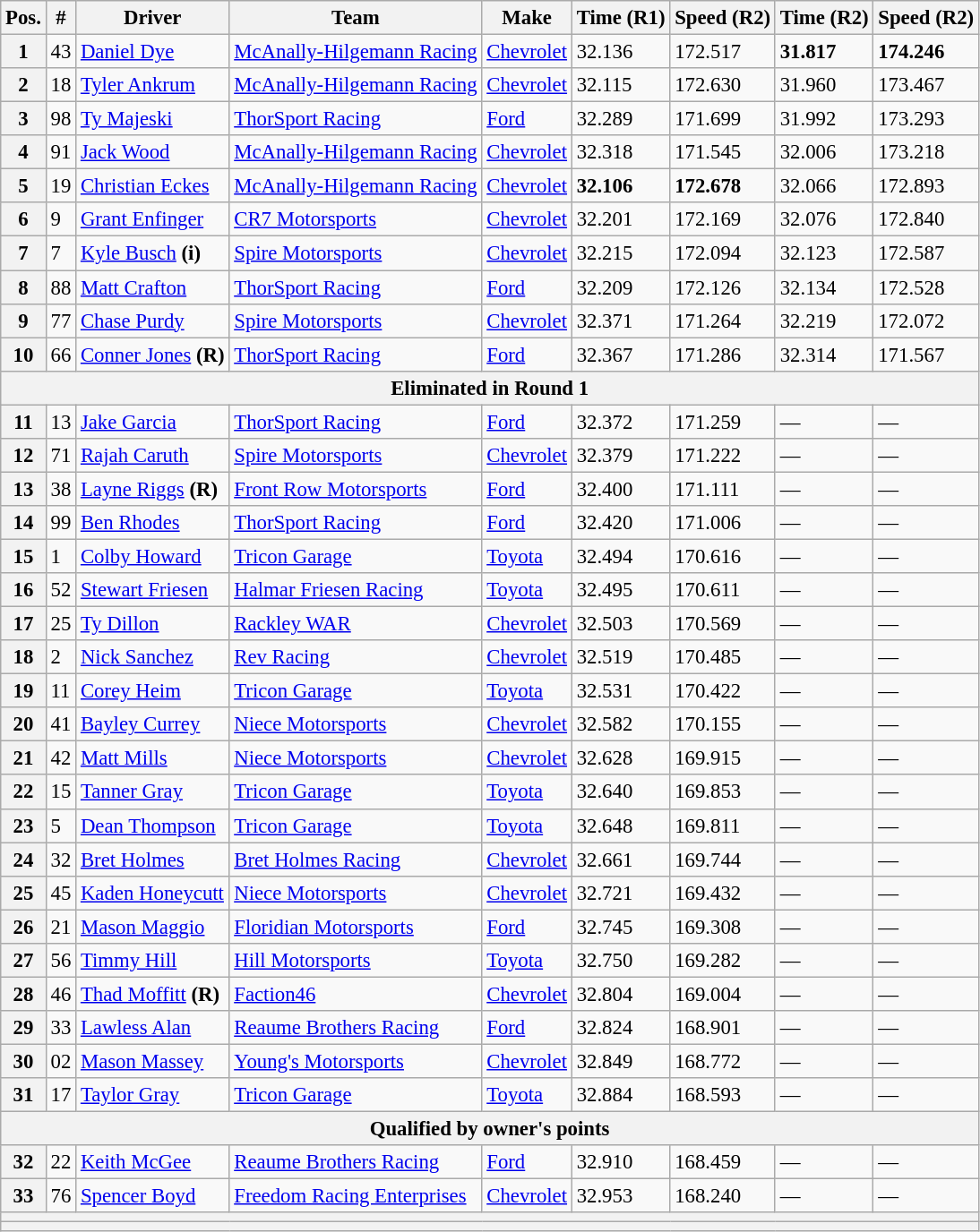<table class="wikitable" style="font-size:95%">
<tr>
<th>Pos.</th>
<th>#</th>
<th>Driver</th>
<th>Team</th>
<th>Make</th>
<th>Time (R1)</th>
<th>Speed (R2)</th>
<th>Time (R2)</th>
<th>Speed (R2)</th>
</tr>
<tr>
<th>1</th>
<td>43</td>
<td><a href='#'>Daniel Dye</a></td>
<td><a href='#'>McAnally-Hilgemann Racing</a></td>
<td><a href='#'>Chevrolet</a></td>
<td>32.136</td>
<td>172.517</td>
<td><strong>31.817</strong></td>
<td><strong>174.246</strong></td>
</tr>
<tr>
<th>2</th>
<td>18</td>
<td><a href='#'>Tyler Ankrum</a></td>
<td><a href='#'>McAnally-Hilgemann Racing</a></td>
<td><a href='#'>Chevrolet</a></td>
<td>32.115</td>
<td>172.630</td>
<td>31.960</td>
<td>173.467</td>
</tr>
<tr>
<th>3</th>
<td>98</td>
<td><a href='#'>Ty Majeski</a></td>
<td><a href='#'>ThorSport Racing</a></td>
<td><a href='#'>Ford</a></td>
<td>32.289</td>
<td>171.699</td>
<td>31.992</td>
<td>173.293</td>
</tr>
<tr>
<th>4</th>
<td>91</td>
<td><a href='#'>Jack Wood</a></td>
<td><a href='#'>McAnally-Hilgemann Racing</a></td>
<td><a href='#'>Chevrolet</a></td>
<td>32.318</td>
<td>171.545</td>
<td>32.006</td>
<td>173.218</td>
</tr>
<tr>
<th>5</th>
<td>19</td>
<td><a href='#'>Christian Eckes</a></td>
<td><a href='#'>McAnally-Hilgemann Racing</a></td>
<td><a href='#'>Chevrolet</a></td>
<td><strong>32.106</strong></td>
<td><strong>172.678</strong></td>
<td>32.066</td>
<td>172.893</td>
</tr>
<tr>
<th>6</th>
<td>9</td>
<td><a href='#'>Grant Enfinger</a></td>
<td><a href='#'>CR7 Motorsports</a></td>
<td><a href='#'>Chevrolet</a></td>
<td>32.201</td>
<td>172.169</td>
<td>32.076</td>
<td>172.840</td>
</tr>
<tr>
<th>7</th>
<td>7</td>
<td><a href='#'>Kyle Busch</a> <strong>(i)</strong></td>
<td><a href='#'>Spire Motorsports</a></td>
<td><a href='#'>Chevrolet</a></td>
<td>32.215</td>
<td>172.094</td>
<td>32.123</td>
<td>172.587</td>
</tr>
<tr>
<th>8</th>
<td>88</td>
<td><a href='#'>Matt Crafton</a></td>
<td><a href='#'>ThorSport Racing</a></td>
<td><a href='#'>Ford</a></td>
<td>32.209</td>
<td>172.126</td>
<td>32.134</td>
<td>172.528</td>
</tr>
<tr>
<th>9</th>
<td>77</td>
<td><a href='#'>Chase Purdy</a></td>
<td><a href='#'>Spire Motorsports</a></td>
<td><a href='#'>Chevrolet</a></td>
<td>32.371</td>
<td>171.264</td>
<td>32.219</td>
<td>172.072</td>
</tr>
<tr>
<th>10</th>
<td>66</td>
<td><a href='#'>Conner Jones</a> <strong>(R)</strong></td>
<td><a href='#'>ThorSport Racing</a></td>
<td><a href='#'>Ford</a></td>
<td>32.367</td>
<td>171.286</td>
<td>32.314</td>
<td>171.567</td>
</tr>
<tr>
<th colspan="9">Eliminated in Round 1</th>
</tr>
<tr>
<th>11</th>
<td>13</td>
<td><a href='#'>Jake Garcia</a></td>
<td><a href='#'>ThorSport Racing</a></td>
<td><a href='#'>Ford</a></td>
<td>32.372</td>
<td>171.259</td>
<td>—</td>
<td>—</td>
</tr>
<tr>
<th>12</th>
<td>71</td>
<td><a href='#'>Rajah Caruth</a></td>
<td><a href='#'>Spire Motorsports</a></td>
<td><a href='#'>Chevrolet</a></td>
<td>32.379</td>
<td>171.222</td>
<td>—</td>
<td>—</td>
</tr>
<tr>
<th>13</th>
<td>38</td>
<td><a href='#'>Layne Riggs</a> <strong>(R)</strong></td>
<td><a href='#'>Front Row Motorsports</a></td>
<td><a href='#'>Ford</a></td>
<td>32.400</td>
<td>171.111</td>
<td>—</td>
<td>—</td>
</tr>
<tr>
<th>14</th>
<td>99</td>
<td><a href='#'>Ben Rhodes</a></td>
<td><a href='#'>ThorSport Racing</a></td>
<td><a href='#'>Ford</a></td>
<td>32.420</td>
<td>171.006</td>
<td>—</td>
<td>—</td>
</tr>
<tr>
<th>15</th>
<td>1</td>
<td><a href='#'>Colby Howard</a></td>
<td><a href='#'>Tricon Garage</a></td>
<td><a href='#'>Toyota</a></td>
<td>32.494</td>
<td>170.616</td>
<td>—</td>
<td>—</td>
</tr>
<tr>
<th>16</th>
<td>52</td>
<td><a href='#'>Stewart Friesen</a></td>
<td><a href='#'>Halmar Friesen Racing</a></td>
<td><a href='#'>Toyota</a></td>
<td>32.495</td>
<td>170.611</td>
<td>—</td>
<td>—</td>
</tr>
<tr>
<th>17</th>
<td>25</td>
<td><a href='#'>Ty Dillon</a></td>
<td><a href='#'>Rackley WAR</a></td>
<td><a href='#'>Chevrolet</a></td>
<td>32.503</td>
<td>170.569</td>
<td>—</td>
<td>—</td>
</tr>
<tr>
<th>18</th>
<td>2</td>
<td><a href='#'>Nick Sanchez</a></td>
<td><a href='#'>Rev Racing</a></td>
<td><a href='#'>Chevrolet</a></td>
<td>32.519</td>
<td>170.485</td>
<td>—</td>
<td>—</td>
</tr>
<tr>
<th>19</th>
<td>11</td>
<td><a href='#'>Corey Heim</a></td>
<td><a href='#'>Tricon Garage</a></td>
<td><a href='#'>Toyota</a></td>
<td>32.531</td>
<td>170.422</td>
<td>—</td>
<td>—</td>
</tr>
<tr>
<th>20</th>
<td>41</td>
<td><a href='#'>Bayley Currey</a></td>
<td><a href='#'>Niece Motorsports</a></td>
<td><a href='#'>Chevrolet</a></td>
<td>32.582</td>
<td>170.155</td>
<td>—</td>
<td>—</td>
</tr>
<tr>
<th>21</th>
<td>42</td>
<td><a href='#'>Matt Mills</a></td>
<td><a href='#'>Niece Motorsports</a></td>
<td><a href='#'>Chevrolet</a></td>
<td>32.628</td>
<td>169.915</td>
<td>—</td>
<td>—</td>
</tr>
<tr>
<th>22</th>
<td>15</td>
<td><a href='#'>Tanner Gray</a></td>
<td><a href='#'>Tricon Garage</a></td>
<td><a href='#'>Toyota</a></td>
<td>32.640</td>
<td>169.853</td>
<td>—</td>
<td>—</td>
</tr>
<tr>
<th>23</th>
<td>5</td>
<td><a href='#'>Dean Thompson</a></td>
<td><a href='#'>Tricon Garage</a></td>
<td><a href='#'>Toyota</a></td>
<td>32.648</td>
<td>169.811</td>
<td>—</td>
<td>—</td>
</tr>
<tr>
<th>24</th>
<td>32</td>
<td><a href='#'>Bret Holmes</a></td>
<td><a href='#'>Bret Holmes Racing</a></td>
<td><a href='#'>Chevrolet</a></td>
<td>32.661</td>
<td>169.744</td>
<td>—</td>
<td>—</td>
</tr>
<tr>
<th>25</th>
<td>45</td>
<td><a href='#'>Kaden Honeycutt</a></td>
<td><a href='#'>Niece Motorsports</a></td>
<td><a href='#'>Chevrolet</a></td>
<td>32.721</td>
<td>169.432</td>
<td>—</td>
<td>—</td>
</tr>
<tr>
<th>26</th>
<td>21</td>
<td><a href='#'>Mason Maggio</a></td>
<td><a href='#'>Floridian Motorsports</a></td>
<td><a href='#'>Ford</a></td>
<td>32.745</td>
<td>169.308</td>
<td>—</td>
<td>—</td>
</tr>
<tr>
<th>27</th>
<td>56</td>
<td><a href='#'>Timmy Hill</a></td>
<td><a href='#'>Hill Motorsports</a></td>
<td><a href='#'>Toyota</a></td>
<td>32.750</td>
<td>169.282</td>
<td>—</td>
<td>—</td>
</tr>
<tr>
<th>28</th>
<td>46</td>
<td><a href='#'>Thad Moffitt</a> <strong>(R)</strong></td>
<td><a href='#'>Faction46</a></td>
<td><a href='#'>Chevrolet</a></td>
<td>32.804</td>
<td>169.004</td>
<td>—</td>
<td>—</td>
</tr>
<tr>
<th>29</th>
<td>33</td>
<td><a href='#'>Lawless Alan</a></td>
<td><a href='#'>Reaume Brothers Racing</a></td>
<td><a href='#'>Ford</a></td>
<td>32.824</td>
<td>168.901</td>
<td>—</td>
<td>—</td>
</tr>
<tr>
<th>30</th>
<td>02</td>
<td><a href='#'>Mason Massey</a></td>
<td><a href='#'>Young's Motorsports</a></td>
<td><a href='#'>Chevrolet</a></td>
<td>32.849</td>
<td>168.772</td>
<td>—</td>
<td>—</td>
</tr>
<tr>
<th>31</th>
<td>17</td>
<td><a href='#'>Taylor Gray</a></td>
<td><a href='#'>Tricon Garage</a></td>
<td><a href='#'>Toyota</a></td>
<td>32.884</td>
<td>168.593</td>
<td>—</td>
<td>—</td>
</tr>
<tr>
<th colspan="9">Qualified by owner's points</th>
</tr>
<tr>
<th>32</th>
<td>22</td>
<td><a href='#'>Keith McGee</a></td>
<td><a href='#'>Reaume Brothers Racing</a></td>
<td><a href='#'>Ford</a></td>
<td>32.910</td>
<td>168.459</td>
<td>—</td>
<td>—</td>
</tr>
<tr>
<th>33</th>
<td>76</td>
<td><a href='#'>Spencer Boyd</a></td>
<td><a href='#'>Freedom Racing Enterprises</a></td>
<td><a href='#'>Chevrolet</a></td>
<td>32.953</td>
<td>168.240</td>
<td>—</td>
<td>—</td>
</tr>
<tr>
<th colspan="9"></th>
</tr>
<tr>
<th colspan="9"></th>
</tr>
</table>
